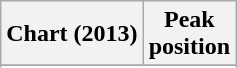<table class="wikitable sortable plainrowheaders">
<tr>
<th scope="col">Chart (2013)</th>
<th scope="col">Peak<br>position</th>
</tr>
<tr>
</tr>
<tr>
</tr>
<tr>
</tr>
</table>
